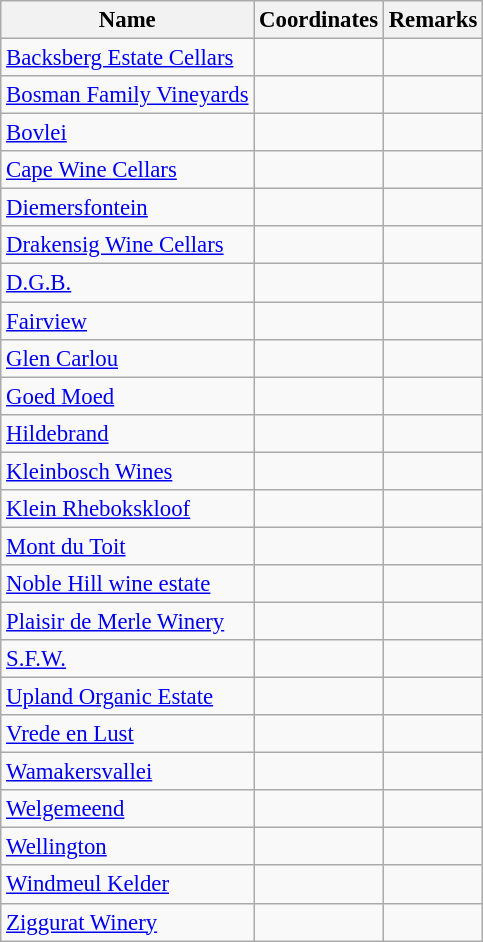<table class="wikitable sortable" style="font-size: 95%;">
<tr>
<th>Name</th>
<th>Coordinates</th>
<th>Remarks</th>
</tr>
<tr>
<td><a href='#'>Backsberg Estate Cellars</a></td>
<td></td>
<td></td>
</tr>
<tr>
<td><a href='#'>Bosman Family Vineyards</a></td>
<td></td>
<td></td>
</tr>
<tr>
<td><a href='#'>Bovlei</a></td>
<td></td>
<td></td>
</tr>
<tr>
<td><a href='#'>Cape Wine Cellars</a></td>
<td></td>
<td></td>
</tr>
<tr>
<td><a href='#'>Diemersfontein</a></td>
<td></td>
<td></td>
</tr>
<tr>
<td><a href='#'>Drakensig Wine Cellars</a></td>
<td></td>
<td></td>
</tr>
<tr>
<td><a href='#'>D.G.B.</a></td>
<td></td>
<td></td>
</tr>
<tr>
<td><a href='#'>Fairview</a></td>
<td></td>
<td></td>
</tr>
<tr>
<td><a href='#'>Glen Carlou</a></td>
<td></td>
<td></td>
</tr>
<tr>
<td><a href='#'>Goed Moed</a></td>
<td></td>
<td></td>
</tr>
<tr>
<td><a href='#'>Hildebrand</a></td>
<td></td>
<td></td>
</tr>
<tr>
<td><a href='#'>Kleinbosch Wines</a></td>
<td></td>
<td></td>
</tr>
<tr>
<td><a href='#'>Klein Rhebokskloof</a></td>
<td></td>
<td></td>
</tr>
<tr>
<td><a href='#'>Mont du Toit</a></td>
<td></td>
<td></td>
</tr>
<tr>
<td><a href='#'>Noble Hill wine estate</a></td>
<td></td>
<td></td>
</tr>
<tr>
<td><a href='#'>Plaisir de Merle Winery</a></td>
<td></td>
<td></td>
</tr>
<tr>
<td><a href='#'>S.F.W.</a></td>
<td></td>
<td></td>
</tr>
<tr>
<td><a href='#'>Upland Organic Estate</a></td>
<td></td>
<td></td>
</tr>
<tr>
<td><a href='#'>Vrede en Lust</a></td>
<td></td>
<td></td>
</tr>
<tr>
<td><a href='#'>Wamakersvallei</a></td>
<td></td>
<td></td>
</tr>
<tr>
<td><a href='#'>Welgemeend</a></td>
<td></td>
<td></td>
</tr>
<tr>
<td><a href='#'>Wellington</a></td>
<td></td>
<td></td>
</tr>
<tr>
<td><a href='#'>Windmeul Kelder</a></td>
<td></td>
<td></td>
</tr>
<tr>
<td><a href='#'>Ziggurat Winery</a></td>
<td></td>
<td></td>
</tr>
</table>
